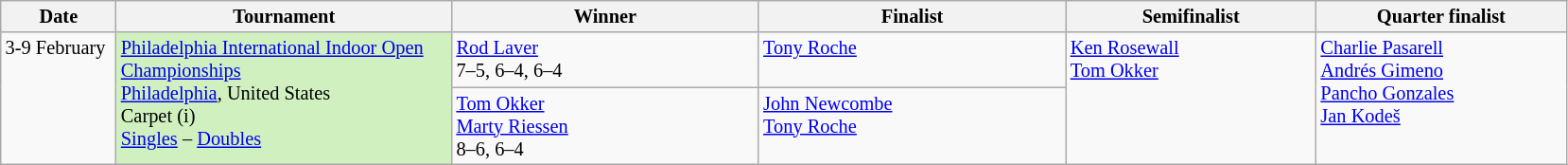<table class="wikitable" style="font-size:85%;">
<tr>
<th width="75">Date</th>
<th width="230">Tournament</th>
<th width="210">Winner</th>
<th width="210">Finalist</th>
<th width="170">Semifinalist</th>
<th width="170">Quarter finalist</th>
</tr>
<tr valign=top>
<td rowspan=2>3-9 February </td>
<td style="background:#d0f0c0;" rowspan=2><a href='#'>Philadelphia International Indoor Open Championships</a><br> <a href='#'>Philadelphia</a>, United States<br>Carpet (i)<br><a href='#'>Singles</a> – <a href='#'>Doubles</a></td>
<td> <a href='#'>Rod Laver</a><br>7–5, 6–4, 6–4</td>
<td> <a href='#'>Tony Roche</a></td>
<td rowspan=2> <a href='#'>Ken Rosewall</a> <br>  <a href='#'>Tom Okker</a></td>
<td rowspan=2> <a href='#'>Charlie Pasarell</a> <br>  <a href='#'>Andrés Gimeno</a> <br>  <a href='#'>Pancho Gonzales</a> <br>  <a href='#'>Jan Kodeš</a></td>
</tr>
<tr valign=top>
<td> <a href='#'>Tom Okker</a><br> <a href='#'>Marty Riessen</a><br>8–6, 6–4</td>
<td> <a href='#'>John Newcombe</a><br> <a href='#'>Tony Roche</a></td>
</tr>
</table>
